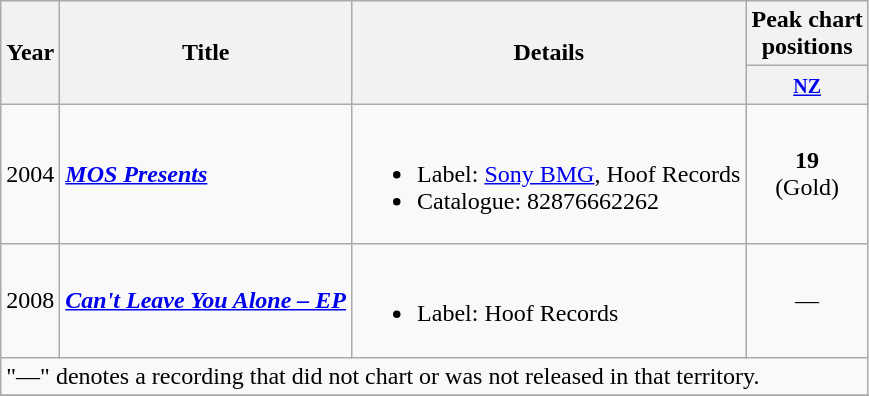<table class="wikitable plainrowheaders">
<tr>
<th rowspan="2">Year</th>
<th rowspan="2">Title</th>
<th rowspan="2">Details</th>
<th>Peak chart<br>positions</th>
</tr>
<tr>
<th><small><a href='#'>NZ</a></small></th>
</tr>
<tr>
<td>2004</td>
<td><strong><em><a href='#'>MOS Presents</a></em></strong></td>
<td><br><ul><li>Label: <a href='#'>Sony BMG</a>, Hoof Records</li><li>Catalogue: 82876662262</li></ul></td>
<td align="center"><strong>19</strong><br>(Gold)</td>
</tr>
<tr>
<td>2008</td>
<td><a href='#'><strong><em>Can't Leave You Alone – EP</em></strong></a></td>
<td><br><ul><li>Label: Hoof Records</li></ul></td>
<td align="center">—</td>
</tr>
<tr>
<td colspan="4">"—" denotes a recording that did not chart or was not released in that territory.</td>
</tr>
<tr>
</tr>
</table>
